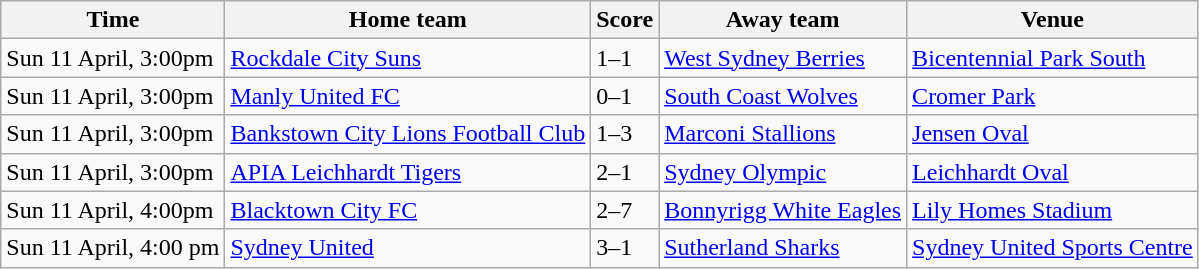<table class="wikitable">
<tr>
<th>Time</th>
<th>Home team</th>
<th>Score</th>
<th>Away team</th>
<th>Venue</th>
</tr>
<tr>
<td>Sun 11 April, 3:00pm</td>
<td><a href='#'>Rockdale City Suns</a></td>
<td>1–1</td>
<td><a href='#'>West Sydney Berries</a></td>
<td><a href='#'>Bicentennial Park South</a></td>
</tr>
<tr>
<td>Sun 11 April, 3:00pm</td>
<td><a href='#'>Manly United FC</a></td>
<td>0–1</td>
<td><a href='#'>South Coast Wolves</a></td>
<td><a href='#'>Cromer Park</a></td>
</tr>
<tr>
<td>Sun 11 April, 3:00pm</td>
<td><a href='#'>Bankstown City Lions Football Club</a></td>
<td>1–3</td>
<td><a href='#'>Marconi Stallions</a></td>
<td><a href='#'>Jensen Oval</a></td>
</tr>
<tr>
<td>Sun 11 April, 3:00pm</td>
<td><a href='#'>APIA Leichhardt Tigers</a></td>
<td>2–1</td>
<td><a href='#'>Sydney Olympic</a></td>
<td><a href='#'>Leichhardt Oval</a></td>
</tr>
<tr>
<td>Sun 11 April, 4:00pm</td>
<td><a href='#'>Blacktown City FC</a></td>
<td>2–7</td>
<td><a href='#'>Bonnyrigg White Eagles</a></td>
<td><a href='#'>Lily Homes Stadium</a></td>
</tr>
<tr>
<td>Sun 11 April, 4:00 pm</td>
<td><a href='#'>Sydney United</a></td>
<td>3–1</td>
<td><a href='#'>Sutherland Sharks</a></td>
<td><a href='#'>Sydney United Sports Centre</a></td>
</tr>
</table>
